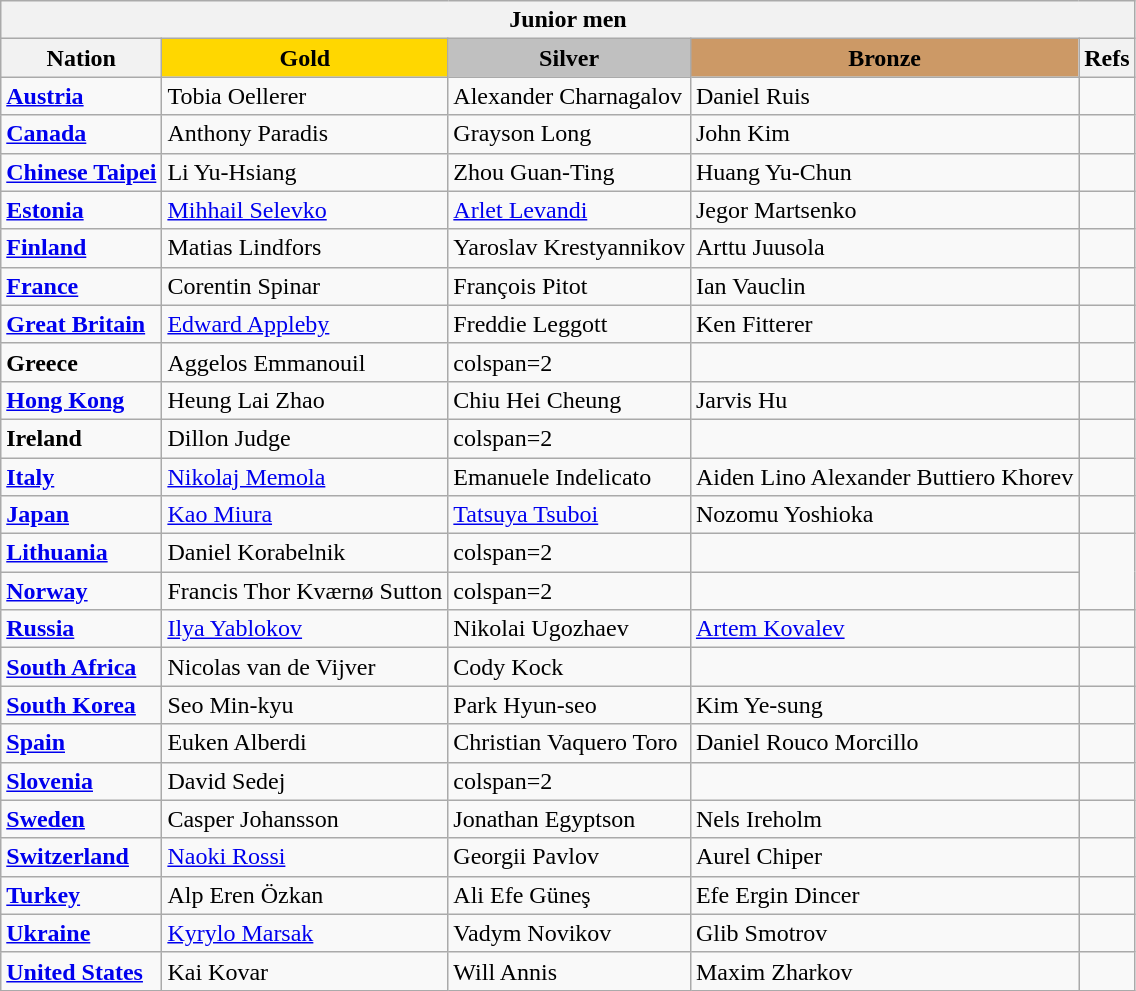<table class="wikitable">
<tr>
<th colspan=5>Junior men</th>
</tr>
<tr>
<th>Nation</th>
<td style="text-align:center; background:gold;"><strong>Gold</strong></td>
<td style="text-align:center; background:silver;"><strong>Silver</strong></td>
<td style="text-align:center; background:#c96;"><strong>Bronze</strong></td>
<th>Refs</th>
</tr>
<tr>
<td><strong> <a href='#'>Austria</a></strong></td>
<td>Tobia Oellerer</td>
<td>Alexander Charnagalov</td>
<td>Daniel Ruis</td>
<td></td>
</tr>
<tr>
<td><strong> <a href='#'>Canada</a></strong></td>
<td>Anthony Paradis</td>
<td>Grayson Long</td>
<td>John Kim</td>
<td></td>
</tr>
<tr>
<td><strong> <a href='#'>Chinese Taipei</a></strong></td>
<td>Li Yu-Hsiang</td>
<td>Zhou Guan-Ting</td>
<td>Huang Yu-Chun</td>
<td></td>
</tr>
<tr>
<td><strong> <a href='#'>Estonia</a></strong></td>
<td><a href='#'>Mihhail Selevko</a></td>
<td><a href='#'>Arlet Levandi</a></td>
<td>Jegor Martsenko</td>
<td></td>
</tr>
<tr>
<td><strong> <a href='#'>Finland</a></strong></td>
<td>Matias Lindfors</td>
<td>Yaroslav Krestyannikov</td>
<td>Arttu Juusola</td>
<td></td>
</tr>
<tr>
<td><strong> <a href='#'>France</a></strong></td>
<td>Corentin Spinar</td>
<td>François Pitot</td>
<td>Ian Vauclin</td>
<td></td>
</tr>
<tr>
<td><strong> <a href='#'>Great Britain</a></strong></td>
<td><a href='#'>Edward Appleby</a></td>
<td>Freddie Leggott</td>
<td>Ken Fitterer</td>
<td></td>
</tr>
<tr>
<td><strong> Greece</strong></td>
<td>Aggelos Emmanouil</td>
<td>colspan=2 </td>
<td></td>
</tr>
<tr>
<td><strong> <a href='#'>Hong Kong</a></strong></td>
<td>Heung Lai Zhao</td>
<td>Chiu Hei Cheung</td>
<td>Jarvis Hu</td>
<td></td>
</tr>
<tr>
<td><strong> Ireland</strong></td>
<td>Dillon Judge</td>
<td>colspan=2 </td>
<td></td>
</tr>
<tr>
<td><strong> <a href='#'>Italy</a></strong></td>
<td><a href='#'>Nikolaj Memola</a></td>
<td>Emanuele Indelicato</td>
<td>Aiden Lino Alexander Buttiero Khorev</td>
<td></td>
</tr>
<tr>
<td><strong> <a href='#'>Japan</a></strong></td>
<td><a href='#'>Kao Miura</a></td>
<td><a href='#'>Tatsuya Tsuboi</a></td>
<td>Nozomu Yoshioka</td>
<td></td>
</tr>
<tr>
<td><strong> <a href='#'>Lithuania</a></strong></td>
<td>Daniel Korabelnik</td>
<td>colspan=2 </td>
<td></td>
</tr>
<tr>
<td><strong> <a href='#'>Norway</a></strong></td>
<td>Francis Thor Kværnø Sutton</td>
<td>colspan=2 </td>
<td></td>
</tr>
<tr>
<td><strong> <a href='#'>Russia</a></strong></td>
<td><a href='#'>Ilya Yablokov</a></td>
<td>Nikolai Ugozhaev</td>
<td><a href='#'>Artem Kovalev</a></td>
<td></td>
</tr>
<tr>
<td><strong> <a href='#'>South Africa</a></strong></td>
<td>Nicolas van de Vijver</td>
<td>Cody Kock</td>
<td></td>
<td></td>
</tr>
<tr>
<td><strong> <a href='#'>South Korea</a></strong></td>
<td>Seo Min-kyu</td>
<td>Park Hyun-seo</td>
<td>Kim Ye-sung</td>
<td></td>
</tr>
<tr>
<td><strong> <a href='#'>Spain</a></strong></td>
<td>Euken Alberdi</td>
<td>Christian Vaquero Toro</td>
<td>Daniel Rouco Morcillo</td>
<td></td>
</tr>
<tr>
<td><strong> <a href='#'>Slovenia</a></strong></td>
<td>David Sedej</td>
<td>colspan=2 </td>
<td></td>
</tr>
<tr>
<td><strong> <a href='#'>Sweden</a></strong></td>
<td>Casper Johansson</td>
<td>Jonathan Egyptson</td>
<td>Nels Ireholm</td>
<td></td>
</tr>
<tr>
<td><strong> <a href='#'>Switzerland</a></strong></td>
<td><a href='#'>Naoki Rossi</a></td>
<td>Georgii Pavlov</td>
<td>Aurel Chiper</td>
<td></td>
</tr>
<tr>
<td><strong> <a href='#'>Turkey</a></strong></td>
<td>Alp Eren Özkan</td>
<td>Ali Efe Güneş</td>
<td>Efe Ergin Dincer</td>
<td></td>
</tr>
<tr>
<td><strong> <a href='#'>Ukraine</a></strong></td>
<td><a href='#'>Kyrylo Marsak</a></td>
<td>Vadym Novikov</td>
<td>Glib Smotrov</td>
<td></td>
</tr>
<tr>
<td><strong> <a href='#'>United States</a></strong></td>
<td>Kai Kovar</td>
<td>Will Annis</td>
<td>Maxim Zharkov</td>
<td></td>
</tr>
</table>
